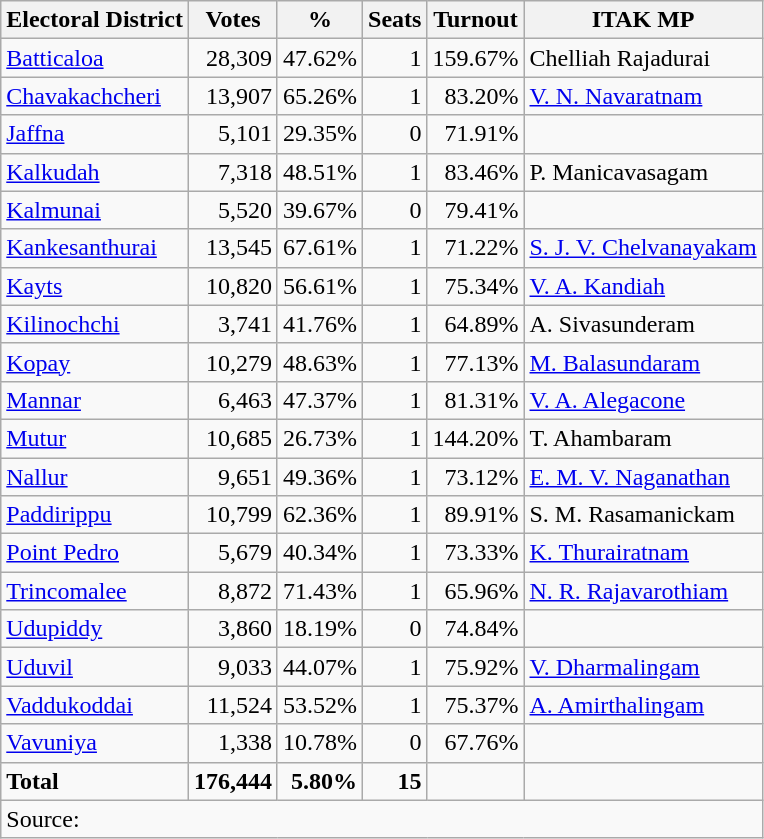<table class="wikitable" border="1">
<tr>
<th>Electoral District</th>
<th align=right>Votes</th>
<th align=right>%</th>
<th align=right>Seats</th>
<th align=right>Turnout</th>
<th>ITAK MP</th>
</tr>
<tr>
<td><a href='#'>Batticaloa</a></td>
<td align=right>28,309</td>
<td align=right>47.62%</td>
<td align=right>1</td>
<td align=right>159.67%</td>
<td>Chelliah Rajadurai</td>
</tr>
<tr>
<td><a href='#'>Chavakachcheri</a></td>
<td align=right>13,907</td>
<td align=right>65.26%</td>
<td align=right>1</td>
<td align=right>83.20%</td>
<td><a href='#'>V. N. Navaratnam</a></td>
</tr>
<tr>
<td><a href='#'>Jaffna</a></td>
<td align=right>5,101</td>
<td align=right>29.35%</td>
<td align=right>0</td>
<td align=right>71.91%</td>
<td></td>
</tr>
<tr>
<td><a href='#'>Kalkudah</a></td>
<td align=right>7,318</td>
<td align=right>48.51%</td>
<td align=right>1</td>
<td align=right>83.46%</td>
<td>P. Manicavasagam</td>
</tr>
<tr>
<td><a href='#'>Kalmunai</a></td>
<td align=right>5,520</td>
<td align=right>39.67%</td>
<td align=right>0</td>
<td align=right>79.41%</td>
<td></td>
</tr>
<tr>
<td><a href='#'>Kankesanthurai</a></td>
<td align=right>13,545</td>
<td align=right>67.61%</td>
<td align=right>1</td>
<td align=right>71.22%</td>
<td><a href='#'>S. J. V. Chelvanayakam</a></td>
</tr>
<tr>
<td><a href='#'>Kayts</a></td>
<td align=right>10,820</td>
<td align=right>56.61%</td>
<td align=right>1</td>
<td align=right>75.34%</td>
<td><a href='#'>V. A. Kandiah</a></td>
</tr>
<tr>
<td><a href='#'>Kilinochchi</a></td>
<td align=right>3,741</td>
<td align=right>41.76%</td>
<td align=right>1</td>
<td align=right>64.89%</td>
<td>A. Sivasunderam</td>
</tr>
<tr>
<td><a href='#'>Kopay</a></td>
<td align=right>10,279</td>
<td align=right>48.63%</td>
<td align=right>1</td>
<td align=right>77.13%</td>
<td><a href='#'>M. Balasundaram</a></td>
</tr>
<tr>
<td><a href='#'>Mannar</a></td>
<td align=right>6,463</td>
<td align=right>47.37%</td>
<td align=right>1</td>
<td align=right>81.31%</td>
<td><a href='#'>V. A. Alegacone</a></td>
</tr>
<tr>
<td><a href='#'>Mutur</a></td>
<td align=right>10,685</td>
<td align=right>26.73%</td>
<td align=right>1</td>
<td align=right>144.20%</td>
<td>T. Ahambaram</td>
</tr>
<tr>
<td><a href='#'>Nallur</a></td>
<td align=right>9,651</td>
<td align=right>49.36%</td>
<td align=right>1</td>
<td align=right>73.12%</td>
<td><a href='#'>E. M. V. Naganathan</a></td>
</tr>
<tr>
<td><a href='#'>Paddirippu</a></td>
<td align=right>10,799</td>
<td align=right>62.36%</td>
<td align=right>1</td>
<td align=right>89.91%</td>
<td>S. M. Rasamanickam</td>
</tr>
<tr>
<td><a href='#'>Point Pedro</a></td>
<td align=right>5,679</td>
<td align=right>40.34%</td>
<td align=right>1</td>
<td align=right>73.33%</td>
<td><a href='#'>K. Thurairatnam</a></td>
</tr>
<tr>
<td><a href='#'>Trincomalee</a></td>
<td align=right>8,872</td>
<td align=right>71.43%</td>
<td align=right>1</td>
<td align=right>65.96%</td>
<td><a href='#'>N. R. Rajavarothiam</a></td>
</tr>
<tr>
<td><a href='#'>Udupiddy</a></td>
<td align=right>3,860</td>
<td align=right>18.19%</td>
<td align=right>0</td>
<td align=right>74.84%</td>
<td></td>
</tr>
<tr>
<td><a href='#'>Uduvil</a></td>
<td align=right>9,033</td>
<td align=right>44.07%</td>
<td align=right>1</td>
<td align=right>75.92%</td>
<td><a href='#'>V. Dharmalingam</a></td>
</tr>
<tr>
<td><a href='#'>Vaddukoddai</a></td>
<td align=right>11,524</td>
<td align=right>53.52%</td>
<td align=right>1</td>
<td align=right>75.37%</td>
<td><a href='#'>A. Amirthalingam</a></td>
</tr>
<tr>
<td><a href='#'>Vavuniya</a></td>
<td align=right>1,338</td>
<td align=right>10.78%</td>
<td align=right>0</td>
<td align=right>67.76%</td>
<td></td>
</tr>
<tr>
<td><strong>Total</strong></td>
<td align=right><strong>176,444</strong></td>
<td align=right><strong>5.80%</strong></td>
<td align=right><strong>15</strong></td>
<td></td>
<td></td>
</tr>
<tr>
<td align=left colspan=6>Source:  </td>
</tr>
</table>
